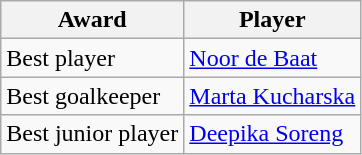<table class="wikitable">
<tr>
<th>Award</th>
<th>Player</th>
</tr>
<tr>
<td>Best player</td>
<td> <a href='#'>Noor de Baat</a></td>
</tr>
<tr>
<td>Best goalkeeper</td>
<td> <a href='#'>Marta Kucharska</a></td>
</tr>
<tr>
<td>Best junior player</td>
<td> <a href='#'>Deepika Soreng</a></td>
</tr>
</table>
